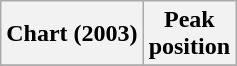<table class="wikitable plainrowheaders">
<tr>
<th scope="col">Chart (2003)</th>
<th scope="col">Peak<br>position</th>
</tr>
<tr>
</tr>
</table>
